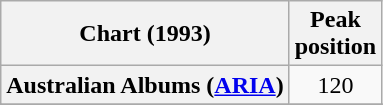<table class="wikitable sortable plainrowheaders" style="text-align:center">
<tr>
<th scope="col">Chart (1993)</th>
<th scope="col">Peak<br>position</th>
</tr>
<tr>
<th scope="row">Australian Albums (<a href='#'>ARIA</a>)</th>
<td align="center">120</td>
</tr>
<tr>
</tr>
<tr>
</tr>
<tr>
</tr>
<tr>
</tr>
</table>
